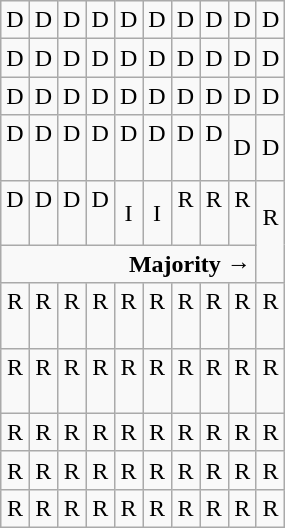<table class="wikitable"  style="text-align:center;">
<tr>
<td width=10% >D</td>
<td width=10% >D</td>
<td width=10% >D</td>
<td width=10% >D</td>
<td width=10% >D</td>
<td width=10% >D</td>
<td width=10% >D</td>
<td width=10% >D</td>
<td width=10% >D</td>
<td width=10% >D</td>
</tr>
<tr>
<td>D</td>
<td>D</td>
<td>D</td>
<td>D</td>
<td>D</td>
<td>D</td>
<td>D</td>
<td>D</td>
<td>D</td>
<td>D</td>
</tr>
<tr>
<td>D</td>
<td>D</td>
<td>D</td>
<td>D</td>
<td>D</td>
<td>D</td>
<td>D</td>
<td>D</td>
<td>D</td>
<td>D</td>
</tr>
<tr>
<td>D<br><br></td>
<td>D<br><br></td>
<td>D<br><br></td>
<td>D<br><br></td>
<td>D<br><br></td>
<td>D<br><br></td>
<td>D<br><br></td>
<td>D<br><br></td>
<td>D</td>
<td>D</td>
</tr>
<tr>
<td>D<br><br></td>
<td>D<br><br></td>
<td>D<br><br></td>
<td>D<br><br></td>
<td>I</td>
<td>I<br></td>
<td>R<br><br></td>
<td>R<br><br></td>
<td>R<br><br></td>
<td rowspan=2 >R<br><br></td>
</tr>
<tr>
<td colspan=9 style="text-align:right"><strong>Majority →</strong></td>
</tr>
<tr>
<td>R<br><br></td>
<td>R<br><br></td>
<td>R<br><br></td>
<td>R<br><br></td>
<td>R<br><br></td>
<td>R<br><br></td>
<td>R<br><br></td>
<td>R<br><br></td>
<td>R<br><br></td>
<td>R<br><br></td>
</tr>
<tr>
<td>R<br><br></td>
<td>R<br><br></td>
<td>R<br><br></td>
<td>R<br><br></td>
<td>R<br><br></td>
<td>R<br><br></td>
<td>R<br><br></td>
<td>R<br><br></td>
<td>R<br><br></td>
<td>R<br><br></td>
</tr>
<tr>
<td>R</td>
<td>R</td>
<td>R</td>
<td>R</td>
<td>R</td>
<td>R</td>
<td>R</td>
<td>R</td>
<td>R</td>
<td>R</td>
</tr>
<tr>
<td>R</td>
<td>R</td>
<td>R</td>
<td>R</td>
<td>R</td>
<td>R</td>
<td>R</td>
<td>R</td>
<td>R</td>
<td>R</td>
</tr>
<tr>
<td>R</td>
<td>R</td>
<td>R</td>
<td>R</td>
<td>R</td>
<td>R</td>
<td>R</td>
<td>R</td>
<td>R</td>
<td>R</td>
</tr>
</table>
